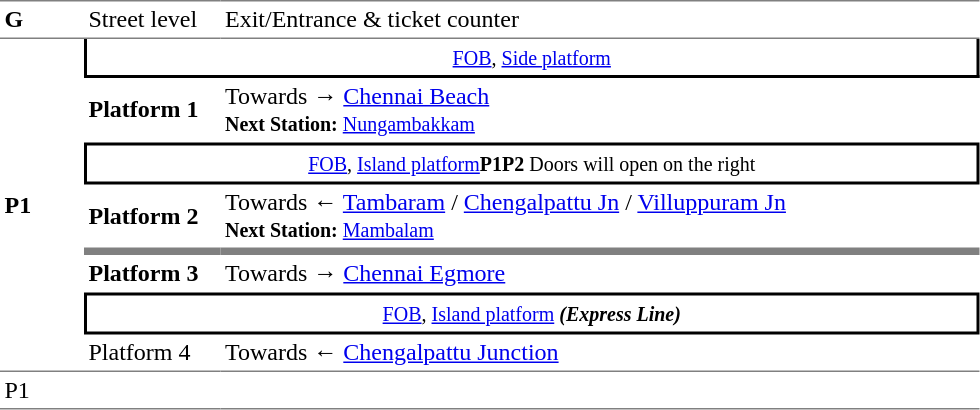<table cellpadding="3" cellspacing="0" border="0">
<tr>
<td valign="top" width="30" style="border-top:solid 1px gray;border-bottom:solid 1px gray;"><strong>G</strong></td>
<td valign="top" width="85" style="border-top:solid 1px gray;border-bottom:solid 1px gray;">Street level</td>
<td valign="top" width="500" style="border-top:solid 1px gray;border-bottom:solid 1px gray;">Exit/Entrance & ticket counter</td>
</tr>
<tr>
<td rowspan="7" style="border-bottom:solid 1px gray;" width="30" valign="center"><strong>P1</strong></td>
<td colspan="2" style="border-right:solid 2px black;border-left:solid 2px black;border-bottom:solid 2px black;text-align:center;"><a href='#'><small>FOB</small></a><small>, <a href='#'>Side platform</a></small></td>
</tr>
<tr>
<td width="85" style="border-bottom:solid 1px white;"><span><strong>Platform 1</strong></span></td>
<td width="500" style="border-bottom:solid 1px white;">Towards → <a href='#'>Chennai Beach</a><br><small><strong>Next Station:</strong> <a href='#'>Nungambakkam</a></small></td>
</tr>
<tr>
<td colspan="2" style="border-top:solid 2px black;border-right:solid 2px black;border-left:solid 2px black;border-bottom:solid 2px black;text-align:center;"><a href='#'><small>FOB</small></a><small>, <a href='#'>Island platform</a><strong>P1</strong><strong>P2</strong> Doors will open on the right</small></td>
</tr>
<tr>
<td width="85" style="border-bottom:solid 5px gray;"><span><strong>Platform 2</strong></span></td>
<td width="500" style="border-bottom:solid 5px gray;">Towards ← <a href='#'>Tambaram</a> / <a href='#'>Chengalpattu Jn</a> / <a href='#'>Villuppuram Jn</a><br><small><strong>Next Station:</strong> <a href='#'>Mambalam</a></small></td>
</tr>
<tr>
<td width="85" style="border-bottom:solid 1px white;"><span><strong>Platform 3</strong></span></td>
<td style="border-bottom:solid 1px white;" width="500">Towards → <a href='#'>Chennai Egmore</a></td>
</tr>
<tr>
<td colspan="2" style="border-top:solid 2px black;border-right:solid 2px black;border-left:solid 2px black;border-bottom:solid 2px black;text-align:center;"><a href='#'><small>FOB</small></a><small>, <a href='#'>Island platform</a> <strong></strong> <strong><em>(Express Line)<strong><em></small></td>
</tr>
<tr>
<td width="85" style="border-bottom:solid 1px gray;"><span></strong>Platform 4<strong></span></td>
<td style="border-bottom:solid 1px gray;" width="500">Towards ← <a href='#'>Chengalpattu Junction</a></td>
</tr>
<tr>
<td style="border-bottom:solid 1px gray;" width="50" valign="top"></strong>P1<strong></td>
<td style="border-bottom:solid 1px gray;" width="50" valign="top"></td>
<td style="border-bottom:solid 1px gray;" width="50" valign="top"></td>
</tr>
<tr>
</tr>
</table>
